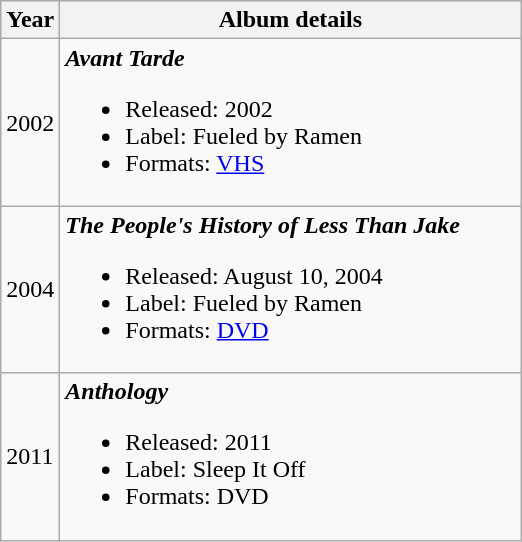<table class ="wikitable">
<tr>
<th>Year</th>
<th width="300">Album details</th>
</tr>
<tr>
<td>2002</td>
<td><strong><em>Avant Tarde</em></strong><br><ul><li>Released: 2002</li><li>Label: Fueled by Ramen</li><li>Formats: <a href='#'>VHS</a></li></ul></td>
</tr>
<tr>
<td>2004</td>
<td><strong><em>The People's History of Less Than Jake</em></strong><br><ul><li>Released: August 10, 2004</li><li>Label: Fueled by Ramen</li><li>Formats: <a href='#'>DVD</a></li></ul></td>
</tr>
<tr>
<td>2011</td>
<td><strong><em>Anthology</em></strong><br><ul><li>Released: 2011</li><li>Label: Sleep It Off</li><li>Formats: DVD</li></ul></td>
</tr>
</table>
